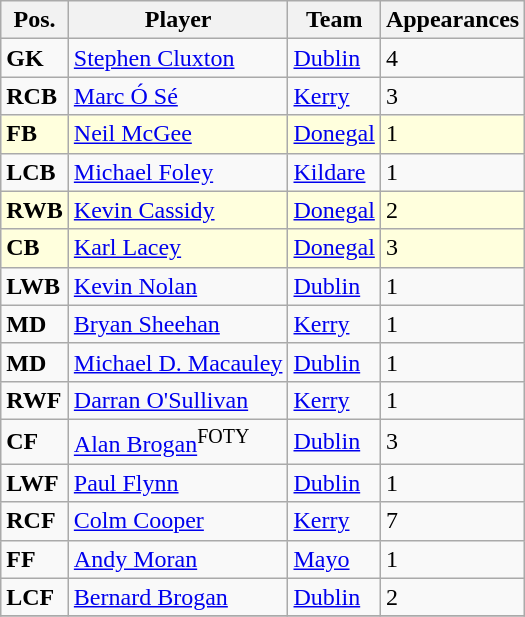<table class="wikitable">
<tr>
<th>Pos.</th>
<th>Player</th>
<th>Team</th>
<th>Appearances</th>
</tr>
<tr>
<td><strong>GK</strong></td>
<td> <a href='#'>Stephen Cluxton</a></td>
<td><a href='#'>Dublin</a></td>
<td>4</td>
</tr>
<tr>
<td><strong>RCB</strong></td>
<td> <a href='#'>Marc Ó Sé</a></td>
<td><a href='#'>Kerry</a></td>
<td>3</td>
</tr>
<tr bgcolor=#FFFFDD>
<td><strong>FB</strong></td>
<td> <a href='#'>Neil McGee</a></td>
<td><a href='#'>Donegal</a></td>
<td>1</td>
</tr>
<tr>
<td><strong>LCB</strong></td>
<td> <a href='#'>Michael Foley</a></td>
<td><a href='#'>Kildare</a></td>
<td>1</td>
</tr>
<tr bgcolor=#FFFFDD>
<td><strong>RWB</strong></td>
<td> <a href='#'>Kevin Cassidy</a></td>
<td><a href='#'>Donegal</a></td>
<td>2</td>
</tr>
<tr bgcolor=#FFFFDD>
<td><strong>CB</strong></td>
<td> <a href='#'>Karl Lacey</a></td>
<td><a href='#'>Donegal</a></td>
<td>3</td>
</tr>
<tr>
<td><strong>LWB</strong></td>
<td> <a href='#'>Kevin Nolan</a></td>
<td><a href='#'>Dublin</a></td>
<td>1</td>
</tr>
<tr>
<td><strong>MD</strong></td>
<td> <a href='#'>Bryan Sheehan</a></td>
<td><a href='#'>Kerry</a></td>
<td>1</td>
</tr>
<tr>
<td><strong>MD</strong></td>
<td> <a href='#'>Michael D. Macauley</a></td>
<td><a href='#'>Dublin</a></td>
<td>1</td>
</tr>
<tr>
<td><strong>RWF</strong></td>
<td> <a href='#'>Darran O'Sullivan</a></td>
<td><a href='#'>Kerry</a></td>
<td>1</td>
</tr>
<tr>
<td><strong>CF</strong></td>
<td> <a href='#'>Alan Brogan</a><sup>FOTY</sup></td>
<td><a href='#'>Dublin</a></td>
<td>3</td>
</tr>
<tr>
<td><strong>LWF</strong></td>
<td> <a href='#'>Paul Flynn</a></td>
<td><a href='#'>Dublin</a></td>
<td>1</td>
</tr>
<tr>
<td><strong>RCF</strong></td>
<td> <a href='#'>Colm Cooper</a></td>
<td><a href='#'>Kerry</a></td>
<td>7</td>
</tr>
<tr>
<td><strong>FF</strong></td>
<td> <a href='#'>Andy Moran</a></td>
<td><a href='#'>Mayo</a></td>
<td>1</td>
</tr>
<tr>
<td><strong>LCF</strong></td>
<td> <a href='#'>Bernard Brogan</a></td>
<td><a href='#'>Dublin</a></td>
<td>2</td>
</tr>
<tr>
</tr>
</table>
